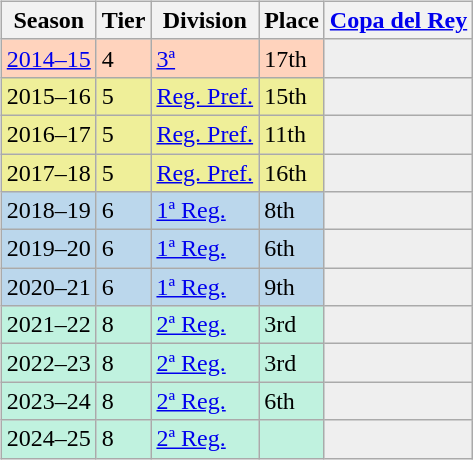<table>
<tr>
<td valign="top" width=0%><br><table class="wikitable">
<tr style="background:#f0f6fa;">
<th>Season</th>
<th>Tier</th>
<th>Division</th>
<th>Place</th>
<th><a href='#'>Copa del Rey</a></th>
</tr>
<tr>
<td style="background:#FFD3BD;"><a href='#'>2014–15</a></td>
<td style="background:#FFD3BD;">4</td>
<td style="background:#FFD3BD;"><a href='#'>3ª</a></td>
<td style="background:#FFD3BD;">17th</td>
<td style="background:#efefef;"></td>
</tr>
<tr>
<td style="background:#EFEF99;">2015–16</td>
<td style="background:#EFEF99;">5</td>
<td style="background:#EFEF99;"><a href='#'>Reg. Pref.</a></td>
<td style="background:#EFEF99;">15th</td>
<th style="background:#efefef;"></th>
</tr>
<tr>
<td style="background:#EFEF99;">2016–17</td>
<td style="background:#EFEF99;">5</td>
<td style="background:#EFEF99;"><a href='#'>Reg. Pref.</a></td>
<td style="background:#EFEF99;">11th</td>
<th style="background:#efefef;"></th>
</tr>
<tr>
<td style="background:#EFEF99;">2017–18</td>
<td style="background:#EFEF99;">5</td>
<td style="background:#EFEF99;"><a href='#'>Reg. Pref.</a></td>
<td style="background:#EFEF99;">16th</td>
<th style="background:#efefef;"></th>
</tr>
<tr>
<td style="background:#BBD7EC;">2018–19</td>
<td style="background:#BBD7EC;">6</td>
<td style="background:#BBD7EC;"><a href='#'>1ª Reg.</a></td>
<td style="background:#BBD7EC;">8th</td>
<th style="background:#efefef;"></th>
</tr>
<tr>
<td style="background:#BBD7EC;">2019–20</td>
<td style="background:#BBD7EC;">6</td>
<td style="background:#BBD7EC;"><a href='#'>1ª Reg.</a></td>
<td style="background:#BBD7EC;">6th</td>
<th style="background:#efefef;"></th>
</tr>
<tr>
<td style="background:#BBD7EC;">2020–21</td>
<td style="background:#BBD7EC;">6</td>
<td style="background:#BBD7EC;"><a href='#'>1ª Reg.</a></td>
<td style="background:#BBD7EC;">9th</td>
<th style="background:#efefef;"></th>
</tr>
<tr>
<td style="background:#C0F2DF;">2021–22</td>
<td style="background:#C0F2DF;">8</td>
<td style="background:#C0F2DF;"><a href='#'>2ª Reg.</a></td>
<td style="background:#C0F2DF;">3rd</td>
<th style="background:#efefef;"></th>
</tr>
<tr>
<td style="background:#C0F2DF;">2022–23</td>
<td style="background:#C0F2DF;">8</td>
<td style="background:#C0F2DF;"><a href='#'>2ª Reg.</a></td>
<td style="background:#C0F2DF;">3rd</td>
<th style="background:#efefef;"></th>
</tr>
<tr>
<td style="background:#C0F2DF;">2023–24</td>
<td style="background:#C0F2DF;">8</td>
<td style="background:#C0F2DF;"><a href='#'>2ª Reg.</a></td>
<td style="background:#C0F2DF;">6th</td>
<th style="background:#efefef;"></th>
</tr>
<tr>
<td style="background:#C0F2DF;">2024–25</td>
<td style="background:#C0F2DF;">8</td>
<td style="background:#C0F2DF;"><a href='#'>2ª Reg.</a></td>
<td style="background:#C0F2DF;"></td>
<th style="background:#efefef;"></th>
</tr>
</table>
</td>
</tr>
</table>
